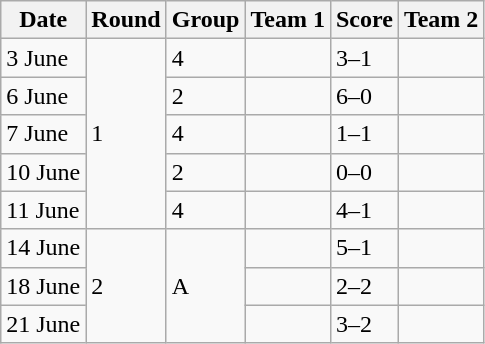<table class="wikitable collapsible">
<tr>
<th>Date</th>
<th>Round</th>
<th>Group</th>
<th>Team 1</th>
<th>Score</th>
<th>Team 2</th>
</tr>
<tr>
<td>3 June</td>
<td rowspan=5>1</td>
<td>4</td>
<td></td>
<td>3–1</td>
<td></td>
</tr>
<tr>
<td>6 June</td>
<td>2</td>
<td></td>
<td>6–0</td>
<td></td>
</tr>
<tr>
<td>7 June</td>
<td>4</td>
<td></td>
<td>1–1</td>
<td></td>
</tr>
<tr>
<td>10 June</td>
<td>2</td>
<td></td>
<td>0–0</td>
<td></td>
</tr>
<tr>
<td>11 June</td>
<td>4</td>
<td></td>
<td>4–1</td>
<td></td>
</tr>
<tr>
<td>14 June</td>
<td rowspan=3>2</td>
<td rowspan=3>A</td>
<td></td>
<td>5–1</td>
<td></td>
</tr>
<tr>
<td>18 June</td>
<td></td>
<td>2–2</td>
<td></td>
</tr>
<tr>
<td>21 June</td>
<td></td>
<td>3–2</td>
<td></td>
</tr>
</table>
